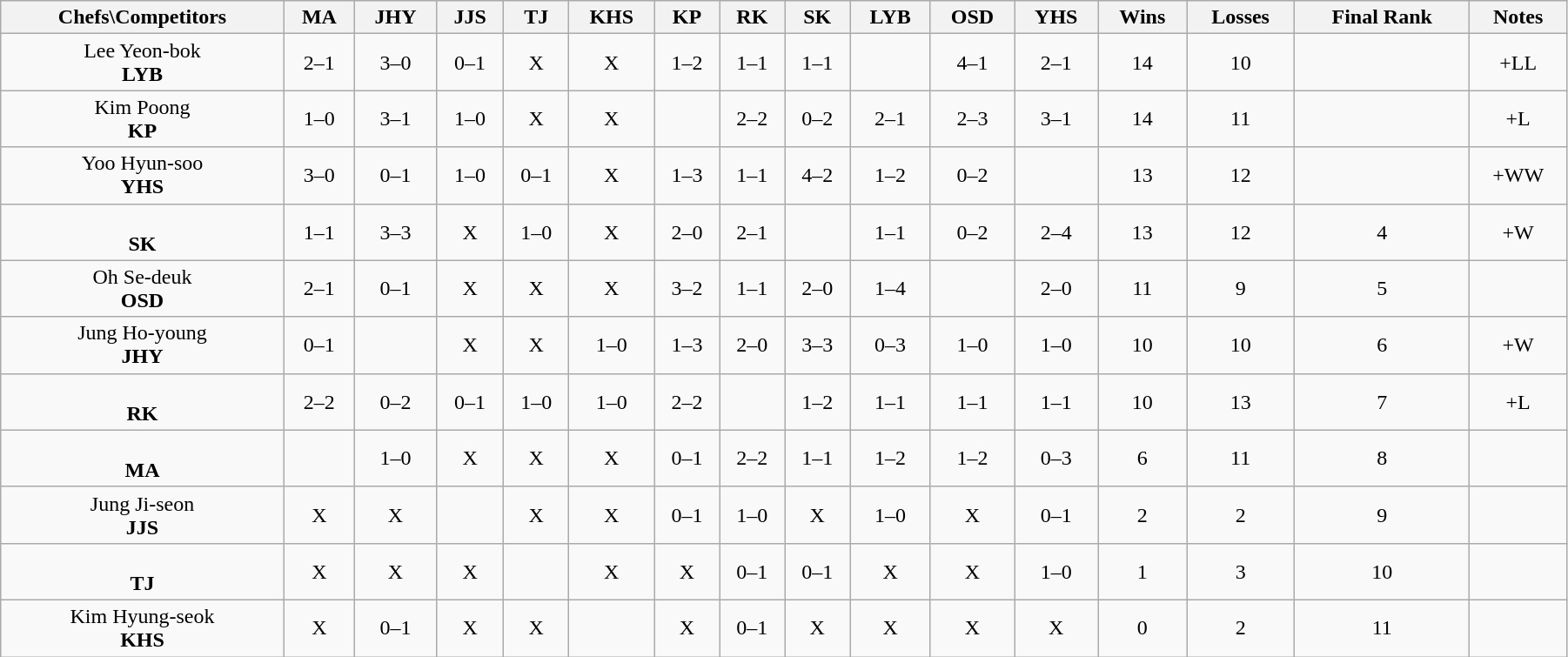<table class="wikitable sortable" style="text-align:center; width:95%;">
<tr>
<th>Chefs\Competitors</th>
<th>MA</th>
<th>JHY</th>
<th>JJS</th>
<th>TJ</th>
<th>KHS</th>
<th>KP</th>
<th>RK</th>
<th>SK</th>
<th>LYB</th>
<th>OSD</th>
<th>YHS</th>
<th>Wins</th>
<th>Losses</th>
<th>Final Rank</th>
<th class="unsortable">Notes</th>
</tr>
<tr>
<td>Lee Yeon-bok<br><strong>LYB</strong></td>
<td>2–1</td>
<td>3–0</td>
<td>0–1</td>
<td>X</td>
<td>X</td>
<td>1–2</td>
<td>1–1</td>
<td>1–1</td>
<td></td>
<td>4–1</td>
<td>2–1</td>
<td>14 </td>
<td>10</td>
<td></td>
<td>+LL</td>
</tr>
<tr>
<td>Kim Poong<br><strong>KP</strong></td>
<td>1–0</td>
<td>3–1</td>
<td>1–0</td>
<td>X</td>
<td>X</td>
<td></td>
<td>2–2</td>
<td>0–2</td>
<td>2–1</td>
<td>2–3</td>
<td>3–1</td>
<td>14 </td>
<td>11</td>
<td></td>
<td>+L</td>
</tr>
<tr>
<td>Yoo Hyun-soo<br><strong>YHS</strong></td>
<td>3–0</td>
<td>0–1</td>
<td>1–0</td>
<td>0–1</td>
<td>X</td>
<td>1–3</td>
<td>1–1</td>
<td>4–2</td>
<td>1–2</td>
<td>0–2</td>
<td></td>
<td>13 </td>
<td>12</td>
<td></td>
<td>+WW</td>
</tr>
<tr>
<td><br><strong>SK</strong></td>
<td>1–1</td>
<td>3–3</td>
<td>X</td>
<td>1–0</td>
<td>X</td>
<td>2–0</td>
<td>2–1</td>
<td></td>
<td>1–1</td>
<td>0–2</td>
<td>2–4</td>
<td>13 </td>
<td>12</td>
<td>4</td>
<td>+W</td>
</tr>
<tr>
<td>Oh Se-deuk<br><strong>OSD</strong></td>
<td>2–1</td>
<td>0–1</td>
<td>X</td>
<td>X</td>
<td>X</td>
<td>3–2</td>
<td>1–1</td>
<td>2–0</td>
<td>1–4</td>
<td></td>
<td>2–0</td>
<td>11 </td>
<td>9</td>
<td>5</td>
<td></td>
</tr>
<tr>
<td>Jung Ho-young<br><strong>JHY</strong></td>
<td>0–1</td>
<td></td>
<td>X</td>
<td>X</td>
<td>1–0</td>
<td>1–3</td>
<td>2–0</td>
<td>3–3</td>
<td>0–3</td>
<td>1–0</td>
<td>1–0</td>
<td>10 </td>
<td>10</td>
<td>6</td>
<td>+W</td>
</tr>
<tr>
<td><br><strong>RK</strong></td>
<td>2–2</td>
<td>0–2</td>
<td>0–1</td>
<td>1–0</td>
<td>1–0</td>
<td>2–2</td>
<td></td>
<td>1–2</td>
<td>1–1</td>
<td>1–1</td>
<td>1–1</td>
<td>10 </td>
<td>13</td>
<td>7</td>
<td>+L</td>
</tr>
<tr>
<td><br><strong>MA</strong></td>
<td></td>
<td>1–0</td>
<td>X</td>
<td>X</td>
<td>X</td>
<td>0–1</td>
<td>2–2</td>
<td>1–1</td>
<td>1–2</td>
<td>1–2</td>
<td>0–3</td>
<td>6 </td>
<td>11</td>
<td>8</td>
<td></td>
</tr>
<tr>
<td>Jung Ji-seon<br><strong>JJS</strong></td>
<td>X</td>
<td>X</td>
<td></td>
<td>X</td>
<td>X</td>
<td>0–1</td>
<td>1–0</td>
<td>X</td>
<td>1–0</td>
<td>X</td>
<td>0–1</td>
<td>2 </td>
<td>2</td>
<td>9</td>
<td></td>
</tr>
<tr>
<td><br><strong>TJ</strong></td>
<td>X</td>
<td>X</td>
<td>X</td>
<td></td>
<td>X</td>
<td>X</td>
<td>0–1</td>
<td>0–1</td>
<td>X</td>
<td>X</td>
<td>1–0</td>
<td>1 </td>
<td>3</td>
<td>10</td>
<td></td>
</tr>
<tr>
<td>Kim Hyung-seok<br><strong>KHS</strong></td>
<td>X</td>
<td>0–1</td>
<td>X</td>
<td>X</td>
<td></td>
<td>X</td>
<td>0–1</td>
<td>X</td>
<td>X</td>
<td>X</td>
<td>X</td>
<td>0 </td>
<td>2</td>
<td>11</td>
<td></td>
</tr>
</table>
